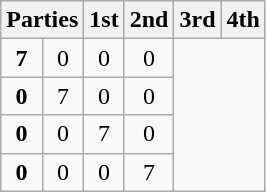<table class="wikitable" style="text-align:center;">
<tr>
<th colspan=2 style="text-align:left;">Parties</th>
<th>1st</th>
<th>2nd</th>
<th>3rd</th>
<th>4th</th>
</tr>
<tr>
<td><strong>7</strong></td>
<td>0</td>
<td>0</td>
<td>0</td>
</tr>
<tr>
<td><strong>0</strong></td>
<td>7</td>
<td>0</td>
<td>0</td>
</tr>
<tr>
<td><strong>0</strong></td>
<td>0</td>
<td>7</td>
<td>0</td>
</tr>
<tr>
<td><strong>0</strong></td>
<td>0</td>
<td>0</td>
<td>7</td>
</tr>
</table>
